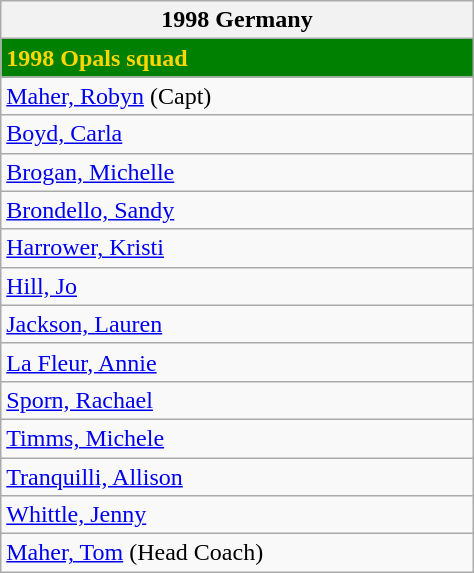<table class="wikitable collapsible autocollapse" width=25%>
<tr>
<th>1998 Germany</th>
</tr>
<tr>
<td bgcolor=green style="color:gold; width:200px"><strong>1998 Opals squad</strong></td>
</tr>
<tr>
<td><a href='#'>Maher, Robyn</a> (Capt)</td>
</tr>
<tr>
<td><a href='#'>Boyd, Carla</a></td>
</tr>
<tr>
<td><a href='#'>Brogan, Michelle</a></td>
</tr>
<tr>
<td><a href='#'>Brondello, Sandy</a></td>
</tr>
<tr>
<td><a href='#'>Harrower, Kristi</a></td>
</tr>
<tr>
<td><a href='#'>Hill, Jo</a></td>
</tr>
<tr>
<td><a href='#'>Jackson, Lauren</a></td>
</tr>
<tr>
<td><a href='#'>La Fleur, Annie</a></td>
</tr>
<tr>
<td><a href='#'>Sporn, Rachael</a></td>
</tr>
<tr>
<td><a href='#'>Timms, Michele</a></td>
</tr>
<tr>
<td><a href='#'>Tranquilli, Allison</a></td>
</tr>
<tr>
<td><a href='#'>Whittle, Jenny</a></td>
</tr>
<tr>
<td><a href='#'>Maher, Tom</a> (Head Coach)</td>
</tr>
</table>
